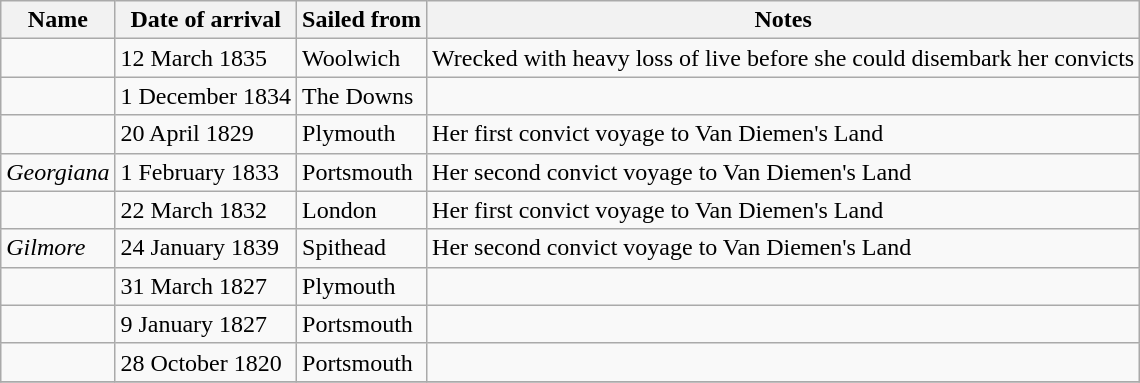<table class="wikitable sortable" border="1">
<tr>
<th>Name</th>
<th>Date of arrival</th>
<th>Sailed from</th>
<th>Notes</th>
</tr>
<tr>
<td></td>
<td>12 March 1835</td>
<td>Woolwich</td>
<td>Wrecked with heavy loss of live before she could disembark her convicts</td>
</tr>
<tr>
<td></td>
<td>1 December 1834</td>
<td>The Downs</td>
<td></td>
</tr>
<tr>
<td></td>
<td>20 April 1829</td>
<td>Plymouth</td>
<td>Her first convict voyage to Van Diemen's Land</td>
</tr>
<tr>
<td><em>Georgiana</em></td>
<td>1 February  1833</td>
<td>Portsmouth</td>
<td>Her second convict voyage to Van Diemen's Land</td>
</tr>
<tr>
<td></td>
<td>22 March 1832</td>
<td>London</td>
<td>Her first convict voyage to Van Diemen's Land</td>
</tr>
<tr>
<td><em>Gilmore</em></td>
<td>24 January 1839</td>
<td>Spithead</td>
<td>Her second convict voyage to Van Diemen's Land</td>
</tr>
<tr>
<td></td>
<td>31 March 1827</td>
<td>Plymouth</td>
<td></td>
</tr>
<tr>
<td></td>
<td>9 January 1827</td>
<td>Portsmouth</td>
<td></td>
</tr>
<tr>
<td></td>
<td>28 October 1820</td>
<td>Portsmouth</td>
<td></td>
</tr>
<tr>
</tr>
</table>
